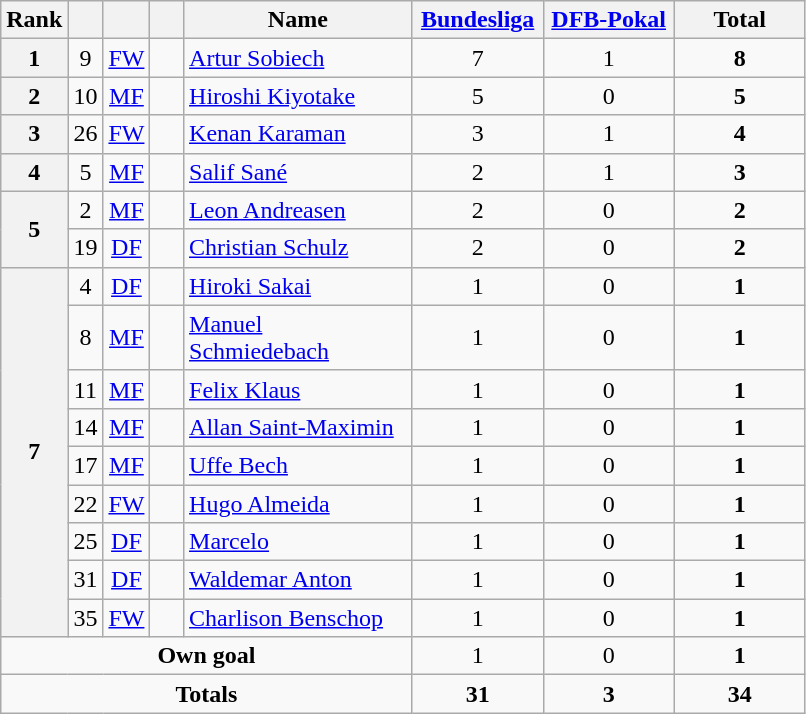<table class="wikitable" style="text-align:center">
<tr>
<th width=15>Rank</th>
<th width=15></th>
<th width=15></th>
<th width=15></th>
<th width=145>Name</th>
<th width=80><strong><a href='#'>Bundesliga</a></strong></th>
<th width=80><strong><a href='#'>DFB-Pokal</a></strong></th>
<th width=80><strong>Total</strong></th>
</tr>
<tr>
<th>1</th>
<td>9</td>
<td><a href='#'>FW</a></td>
<td></td>
<td align=left><a href='#'>Artur Sobiech</a></td>
<td>7</td>
<td>1</td>
<td><strong>8</strong></td>
</tr>
<tr>
<th>2</th>
<td>10</td>
<td><a href='#'>MF</a></td>
<td></td>
<td align=left><a href='#'>Hiroshi Kiyotake</a></td>
<td>5</td>
<td>0</td>
<td><strong>5</strong></td>
</tr>
<tr>
<th>3</th>
<td>26</td>
<td><a href='#'>FW</a></td>
<td></td>
<td align=left><a href='#'>Kenan Karaman</a></td>
<td>3</td>
<td>1</td>
<td><strong>4</strong></td>
</tr>
<tr>
<th>4</th>
<td>5</td>
<td><a href='#'>MF</a></td>
<td></td>
<td align=left><a href='#'>Salif Sané</a></td>
<td>2</td>
<td>1</td>
<td><strong>3</strong></td>
</tr>
<tr>
<th rowspan=2>5</th>
<td>2</td>
<td><a href='#'>MF</a></td>
<td></td>
<td align=left><a href='#'>Leon Andreasen</a></td>
<td>2</td>
<td>0</td>
<td><strong>2</strong></td>
</tr>
<tr>
<td>19</td>
<td><a href='#'>DF</a></td>
<td></td>
<td align=left><a href='#'>Christian Schulz</a></td>
<td>2</td>
<td>0</td>
<td><strong>2</strong></td>
</tr>
<tr>
<th rowspan=9>7</th>
<td>4</td>
<td><a href='#'>DF</a></td>
<td></td>
<td align=left><a href='#'>Hiroki Sakai</a></td>
<td>1</td>
<td>0</td>
<td><strong>1</strong></td>
</tr>
<tr>
<td>8</td>
<td><a href='#'>MF</a></td>
<td></td>
<td align=left><a href='#'>Manuel Schmiedebach</a></td>
<td>1</td>
<td>0</td>
<td><strong>1</strong></td>
</tr>
<tr>
<td>11</td>
<td><a href='#'>MF</a></td>
<td></td>
<td align=left><a href='#'>Felix Klaus</a></td>
<td>1</td>
<td>0</td>
<td><strong>1</strong></td>
</tr>
<tr>
<td>14</td>
<td><a href='#'>MF</a></td>
<td></td>
<td align=left><a href='#'>Allan Saint-Maximin</a></td>
<td>1</td>
<td>0</td>
<td><strong>1</strong></td>
</tr>
<tr>
<td>17</td>
<td><a href='#'>MF</a></td>
<td></td>
<td align=left><a href='#'>Uffe Bech</a></td>
<td>1</td>
<td>0</td>
<td><strong>1</strong></td>
</tr>
<tr>
<td>22</td>
<td><a href='#'>FW</a></td>
<td></td>
<td align=left><a href='#'>Hugo Almeida</a></td>
<td>1</td>
<td>0</td>
<td><strong>1</strong></td>
</tr>
<tr>
<td>25</td>
<td><a href='#'>DF</a></td>
<td></td>
<td align=left><a href='#'>Marcelo</a></td>
<td>1</td>
<td>0</td>
<td><strong>1</strong></td>
</tr>
<tr>
<td>31</td>
<td><a href='#'>DF</a></td>
<td></td>
<td align=left><a href='#'>Waldemar Anton</a></td>
<td>1</td>
<td>0</td>
<td><strong>1</strong></td>
</tr>
<tr>
<td>35</td>
<td><a href='#'>FW</a></td>
<td></td>
<td align=left><a href='#'>Charlison Benschop</a></td>
<td>1</td>
<td>0</td>
<td><strong>1</strong></td>
</tr>
<tr>
<td colspan=5><strong>Own goal</strong></td>
<td>1</td>
<td>0</td>
<td><strong>1</strong></td>
</tr>
<tr>
<td colspan=5><strong>Totals</strong></td>
<td><strong>31</strong></td>
<td><strong>3</strong></td>
<td><strong>34</strong></td>
</tr>
</table>
